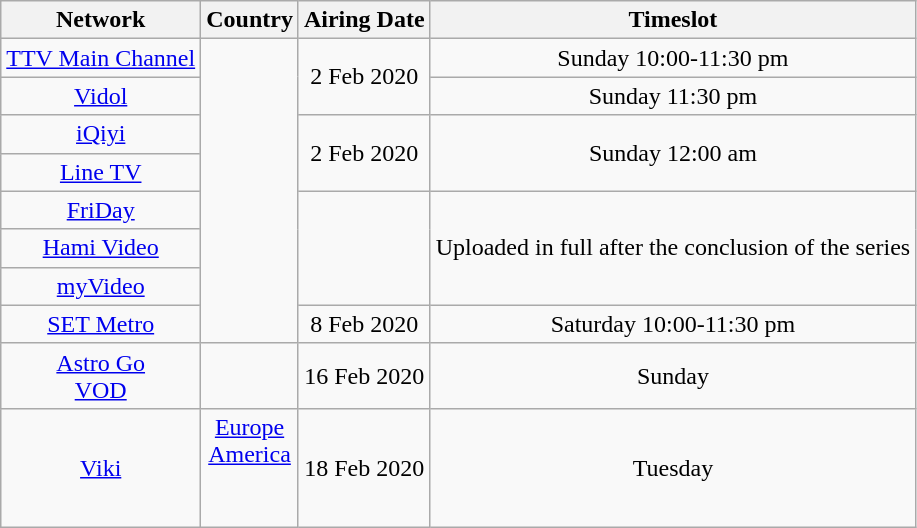<table class="wikitable" style="text-align:center">
<tr>
<th>Network</th>
<th>Country</th>
<th>Airing Date</th>
<th>Timeslot</th>
</tr>
<tr>
<td style="text-align: center;"><a href='#'>TTV Main Channel</a></td>
<td rowspan="8"></td>
<td rowspan="2" style="text-align: center;">2 Feb 2020</td>
<td style="text-align: center;">Sunday 10:00-11:30 pm</td>
</tr>
<tr>
<td style="text-align: center;"><a href='#'>Vidol</a></td>
<td style="text-align: center;">Sunday 11:30 pm</td>
</tr>
<tr>
<td style="text-align: center;"><a href='#'>iQiyi</a></td>
<td rowspan="2" style="text-align: center;">2 Feb 2020</td>
<td rowspan="2" style="text-align: center;">Sunday 12:00 am</td>
</tr>
<tr>
<td><a href='#'>Line TV</a></td>
</tr>
<tr>
<td style="text-align: center;"><a href='#'>FriDay</a></td>
<td rowspan="3" style="text-align: center;"></td>
<td rowspan="3" style="text-align: center;">Uploaded in full after the conclusion of the series</td>
</tr>
<tr>
<td><a href='#'>Hami Video</a></td>
</tr>
<tr>
<td><a href='#'>myVideo</a></td>
</tr>
<tr>
<td style="text-align: center;"><a href='#'>SET Metro</a></td>
<td style="text-align: center;">8 Feb 2020</td>
<td style="text-align: center;">Saturday 10:00-11:30 pm</td>
</tr>
<tr>
<td style="text-align: center;"><a href='#'>Astro Go<br>VOD</a></td>
<td></td>
<td rowspan="1" style="text-align: center;">16 Feb 2020</td>
<td style="text-align: center;">Sunday</td>
</tr>
<tr>
<td style="text-align: center;"><a href='#'>Viki</a></td>
<td style="text-align: center;"><a href='#'>Europe</a><br><a href='#'>America</a><br><br><br></td>
<td style="text-align: center;">18 Feb 2020</td>
<td style="text-align: center;">Tuesday</td>
</tr>
</table>
